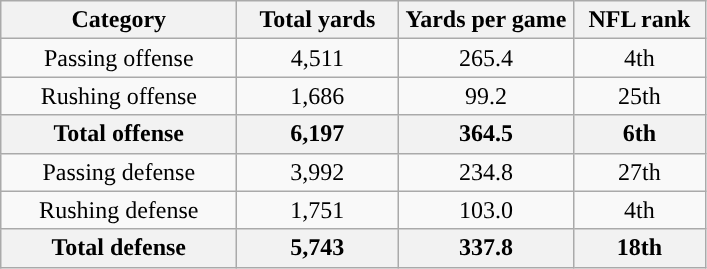<table class="wikitable" style="text-align:center">
<tr>
<th width="150">Category</th>
<th width="100">Total yards</th>
<th width="110">Yards per game</th>
<th width="80">NFL rank<br></th>
</tr>
<tr>
<td>Passing offense</td>
<td>4,511</td>
<td>265.4</td>
<td>4th</td>
</tr>
<tr>
<td>Rushing offense</td>
<td>1,686</td>
<td>99.2</td>
<td>25th</td>
</tr>
<tr>
<th>Total offense</th>
<th>6,197</th>
<th>364.5</th>
<th>6th</th>
</tr>
<tr>
<td>Passing defense</td>
<td>3,992</td>
<td>234.8</td>
<td>27th</td>
</tr>
<tr>
<td>Rushing defense</td>
<td>1,751</td>
<td>103.0</td>
<td>4th</td>
</tr>
<tr>
<th>Total defense</th>
<th>5,743</th>
<th>337.8</th>
<th>18th</th>
</tr>
</table>
